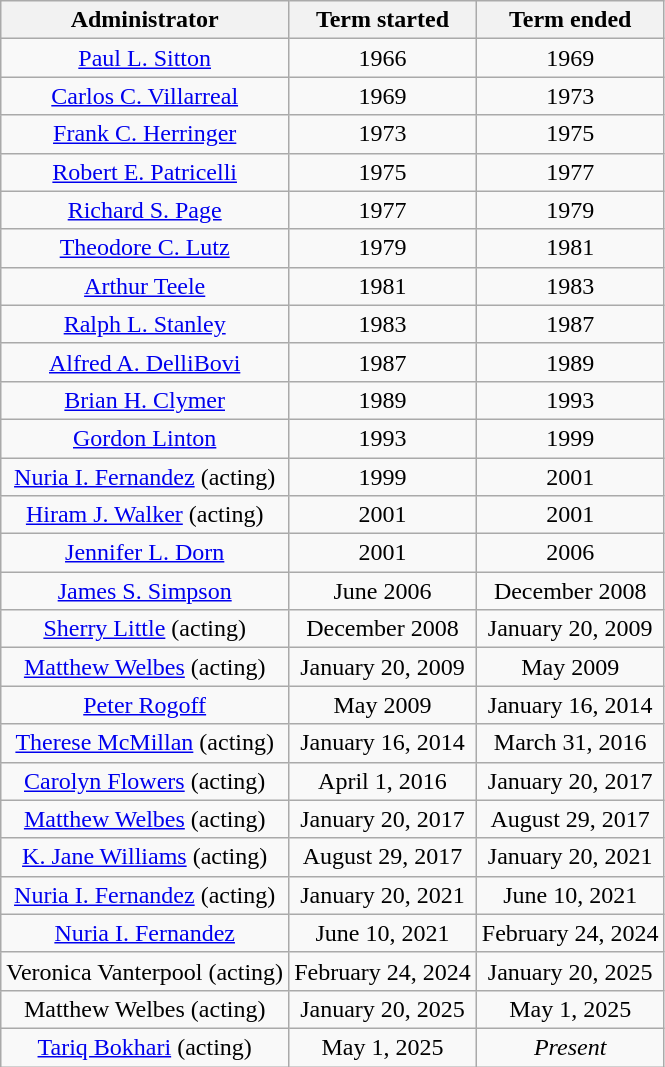<table class=wikitable style="text-align:center">
<tr>
<th>Administrator</th>
<th>Term started</th>
<th>Term ended</th>
</tr>
<tr>
<td><a href='#'>Paul L. Sitton</a></td>
<td>1966</td>
<td>1969</td>
</tr>
<tr>
<td><a href='#'>Carlos C. Villarreal</a></td>
<td>1969</td>
<td>1973</td>
</tr>
<tr>
<td><a href='#'>Frank C. Herringer</a></td>
<td>1973</td>
<td>1975</td>
</tr>
<tr>
<td><a href='#'>Robert E. Patricelli</a></td>
<td>1975</td>
<td>1977</td>
</tr>
<tr>
<td><a href='#'>Richard S. Page</a></td>
<td>1977</td>
<td>1979</td>
</tr>
<tr>
<td><a href='#'>Theodore C. Lutz</a></td>
<td>1979</td>
<td>1981</td>
</tr>
<tr>
<td><a href='#'>Arthur Teele</a></td>
<td>1981</td>
<td>1983</td>
</tr>
<tr>
<td><a href='#'>Ralph L. Stanley</a></td>
<td>1983</td>
<td>1987</td>
</tr>
<tr>
<td><a href='#'>Alfred A. DelliBovi</a></td>
<td>1987</td>
<td>1989</td>
</tr>
<tr>
<td><a href='#'>Brian H. Clymer</a></td>
<td>1989</td>
<td>1993</td>
</tr>
<tr>
<td><a href='#'>Gordon Linton</a></td>
<td>1993</td>
<td>1999</td>
</tr>
<tr>
<td><a href='#'>Nuria I. Fernandez</a> (acting)</td>
<td>1999</td>
<td>2001</td>
</tr>
<tr>
<td><a href='#'>Hiram J. Walker</a> (acting)</td>
<td>2001</td>
<td>2001</td>
</tr>
<tr>
<td><a href='#'>Jennifer L. Dorn</a></td>
<td>2001</td>
<td>2006</td>
</tr>
<tr>
<td><a href='#'>James S. Simpson</a></td>
<td>June 2006</td>
<td>December 2008</td>
</tr>
<tr>
<td><a href='#'>Sherry Little</a> (acting)</td>
<td>December 2008</td>
<td>January 20, 2009</td>
</tr>
<tr>
<td><a href='#'>Matthew Welbes</a> (acting)</td>
<td>January 20, 2009</td>
<td>May 2009</td>
</tr>
<tr>
<td><a href='#'>Peter Rogoff</a></td>
<td>May 2009</td>
<td>January 16, 2014</td>
</tr>
<tr>
<td><a href='#'>Therese McMillan</a> (acting)</td>
<td>January 16, 2014</td>
<td>March 31, 2016</td>
</tr>
<tr>
<td><a href='#'>Carolyn Flowers</a> (acting)</td>
<td>April 1, 2016</td>
<td>January 20, 2017</td>
</tr>
<tr>
<td><a href='#'>Matthew Welbes</a> (acting)</td>
<td>January 20, 2017</td>
<td>August 29, 2017</td>
</tr>
<tr>
<td><a href='#'>K. Jane Williams</a> (acting)</td>
<td>August 29, 2017</td>
<td>January 20, 2021</td>
</tr>
<tr>
<td><a href='#'>Nuria I. Fernandez</a> (acting)</td>
<td>January 20, 2021</td>
<td>June 10, 2021</td>
</tr>
<tr>
<td><a href='#'>Nuria I. Fernandez</a></td>
<td>June 10, 2021</td>
<td>February 24, 2024</td>
</tr>
<tr>
<td>Veronica Vanterpool (acting)</td>
<td>February 24, 2024</td>
<td>January 20, 2025</td>
</tr>
<tr>
<td>Matthew Welbes (acting)</td>
<td>January 20, 2025</td>
<td>May 1, 2025</td>
</tr>
<tr>
<td><a href='#'>Tariq Bokhari</a> (acting)</td>
<td>May 1, 2025</td>
<td><em>Present</em></td>
</tr>
</table>
